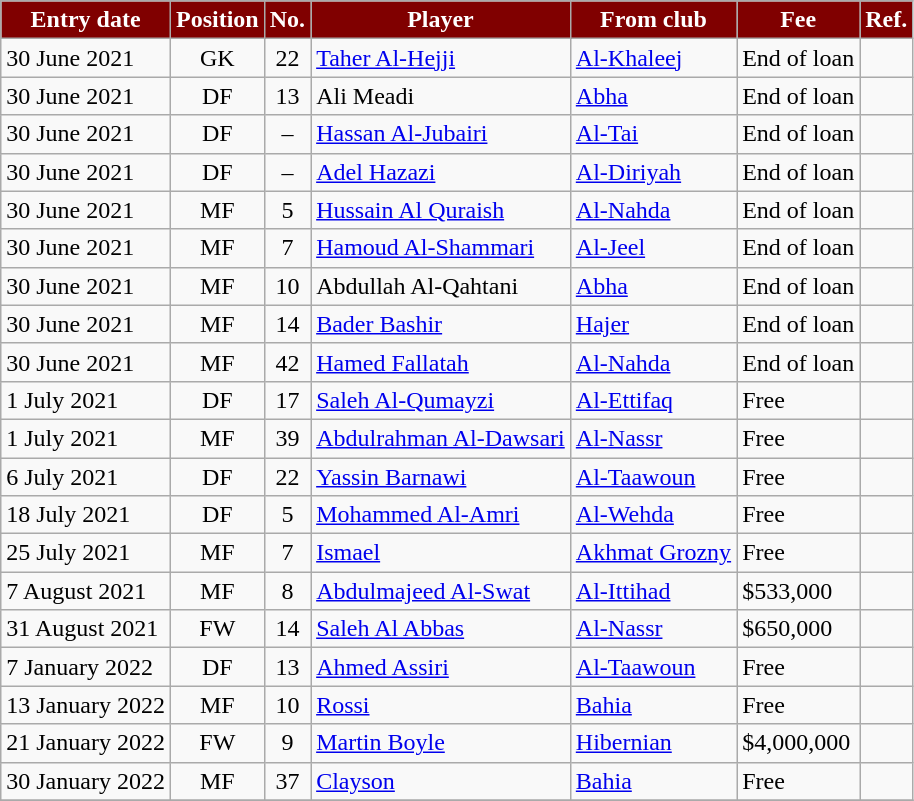<table class="wikitable sortable">
<tr>
<th style="background:maroon; color:white;"><strong>Entry date</strong></th>
<th style="background:maroon; color:white;"><strong>Position</strong></th>
<th style="background:maroon; color:white;"><strong>No.</strong></th>
<th style="background:maroon; color:white;"><strong>Player</strong></th>
<th style="background:maroon; color:white;"><strong>From club</strong></th>
<th style="background:maroon; color:white;"><strong>Fee</strong></th>
<th style="background:maroon; color:white;"><strong>Ref.</strong></th>
</tr>
<tr>
<td>30 June 2021</td>
<td style="text-align:center;">GK</td>
<td style="text-align:center;">22</td>
<td style="text-align:left;"> <a href='#'>Taher Al-Hejji</a></td>
<td style="text-align:left;"> <a href='#'>Al-Khaleej</a></td>
<td>End of loan</td>
<td></td>
</tr>
<tr>
<td>30 June 2021</td>
<td style="text-align:center;">DF</td>
<td style="text-align:center;">13</td>
<td style="text-align:left;"> Ali Meadi</td>
<td style="text-align:left;"> <a href='#'>Abha</a></td>
<td>End of loan</td>
<td></td>
</tr>
<tr>
<td>30 June 2021</td>
<td style="text-align:center;">DF</td>
<td style="text-align:center;">–</td>
<td style="text-align:left;"> <a href='#'>Hassan Al-Jubairi</a></td>
<td style="text-align:left;"> <a href='#'>Al-Tai</a></td>
<td>End of loan</td>
<td></td>
</tr>
<tr>
<td>30 June 2021</td>
<td style="text-align:center;">DF</td>
<td style="text-align:center;">–</td>
<td style="text-align:left;"> <a href='#'>Adel Hazazi</a></td>
<td style="text-align:left;"> <a href='#'>Al-Diriyah</a></td>
<td>End of loan</td>
<td></td>
</tr>
<tr>
<td>30 June 2021</td>
<td style="text-align:center;">MF</td>
<td style="text-align:center;">5</td>
<td style="text-align:left;"> <a href='#'>Hussain Al Quraish</a></td>
<td style="text-align:left;"> <a href='#'>Al-Nahda</a></td>
<td>End of loan</td>
<td></td>
</tr>
<tr>
<td>30 June 2021</td>
<td style="text-align:center;">MF</td>
<td style="text-align:center;">7</td>
<td style="text-align:left;"> <a href='#'>Hamoud Al-Shammari</a></td>
<td style="text-align:left;"> <a href='#'>Al-Jeel</a></td>
<td>End of loan</td>
<td></td>
</tr>
<tr>
<td>30 June 2021</td>
<td style="text-align:center;">MF</td>
<td style="text-align:center;">10</td>
<td style="text-align:left;"> Abdullah Al-Qahtani</td>
<td style="text-align:left;"> <a href='#'>Abha</a></td>
<td>End of loan</td>
<td></td>
</tr>
<tr>
<td>30 June 2021</td>
<td style="text-align:center;">MF</td>
<td style="text-align:center;">14</td>
<td style="text-align:left;"> <a href='#'>Bader Bashir</a></td>
<td style="text-align:left;"> <a href='#'>Hajer</a></td>
<td>End of loan</td>
<td></td>
</tr>
<tr>
<td>30 June 2021</td>
<td style="text-align:center;">MF</td>
<td style="text-align:center;">42</td>
<td style="text-align:left;"> <a href='#'>Hamed Fallatah</a></td>
<td style="text-align:left;"> <a href='#'>Al-Nahda</a></td>
<td>End of loan</td>
<td></td>
</tr>
<tr>
<td>1 July 2021</td>
<td style="text-align:center;">DF</td>
<td style="text-align:center;">17</td>
<td style="text-align:left;"> <a href='#'>Saleh Al-Qumayzi</a></td>
<td style="text-align:left;"> <a href='#'>Al-Ettifaq</a></td>
<td>Free</td>
<td></td>
</tr>
<tr>
<td>1 July 2021</td>
<td style="text-align:center;">MF</td>
<td style="text-align:center;">39</td>
<td style="text-align:left;"> <a href='#'>Abdulrahman Al-Dawsari</a></td>
<td style="text-align:left;"> <a href='#'>Al-Nassr</a></td>
<td>Free</td>
<td></td>
</tr>
<tr>
<td>6 July 2021</td>
<td style="text-align:center;">DF</td>
<td style="text-align:center;">22</td>
<td style="text-align:left;"> <a href='#'>Yassin Barnawi</a></td>
<td style="text-align:left;"> <a href='#'>Al-Taawoun</a></td>
<td>Free</td>
<td></td>
</tr>
<tr>
<td>18 July 2021</td>
<td style="text-align:center;">DF</td>
<td style="text-align:center;">5</td>
<td style="text-align:left;"> <a href='#'>Mohammed Al-Amri</a></td>
<td style="text-align:left;"> <a href='#'>Al-Wehda</a></td>
<td>Free</td>
<td></td>
</tr>
<tr>
<td>25 July 2021</td>
<td style="text-align:center;">MF</td>
<td style="text-align:center;">7</td>
<td style="text-align:left;"> <a href='#'>Ismael</a></td>
<td style="text-align:left;"> <a href='#'>Akhmat Grozny</a></td>
<td>Free</td>
<td></td>
</tr>
<tr>
<td>7 August 2021</td>
<td style="text-align:center;">MF</td>
<td style="text-align:center;">8</td>
<td style="text-align:left;"> <a href='#'>Abdulmajeed Al-Swat</a></td>
<td style="text-align:left;"> <a href='#'>Al-Ittihad</a></td>
<td>$533,000</td>
<td></td>
</tr>
<tr>
<td>31 August 2021</td>
<td style="text-align:center;">FW</td>
<td style="text-align:center;">14</td>
<td style="text-align:left;"> <a href='#'>Saleh Al Abbas</a></td>
<td style="text-align:left;"> <a href='#'>Al-Nassr</a></td>
<td>$650,000</td>
<td></td>
</tr>
<tr>
<td>7 January 2022</td>
<td style="text-align:center;">DF</td>
<td style="text-align:center;">13</td>
<td style="text-align:left;"> <a href='#'>Ahmed Assiri</a></td>
<td style="text-align:left;"> <a href='#'>Al-Taawoun</a></td>
<td>Free</td>
<td></td>
</tr>
<tr>
<td>13 January 2022</td>
<td style="text-align:center;">MF</td>
<td style="text-align:center;">10</td>
<td style="text-align:left;"> <a href='#'>Rossi</a></td>
<td style="text-align:left;"> <a href='#'>Bahia</a></td>
<td>Free</td>
<td></td>
</tr>
<tr>
<td>21 January 2022</td>
<td style="text-align:center;">FW</td>
<td style="text-align:center;">9</td>
<td style="text-align:left;"> <a href='#'>Martin Boyle</a></td>
<td style="text-align:left;"> <a href='#'>Hibernian</a></td>
<td>$4,000,000</td>
<td></td>
</tr>
<tr>
<td>30 January 2022</td>
<td style="text-align:center;">MF</td>
<td style="text-align:center;">37</td>
<td style="text-align:left;"> <a href='#'>Clayson</a></td>
<td style="text-align:left;"> <a href='#'>Bahia</a></td>
<td>Free</td>
<td></td>
</tr>
<tr>
</tr>
</table>
